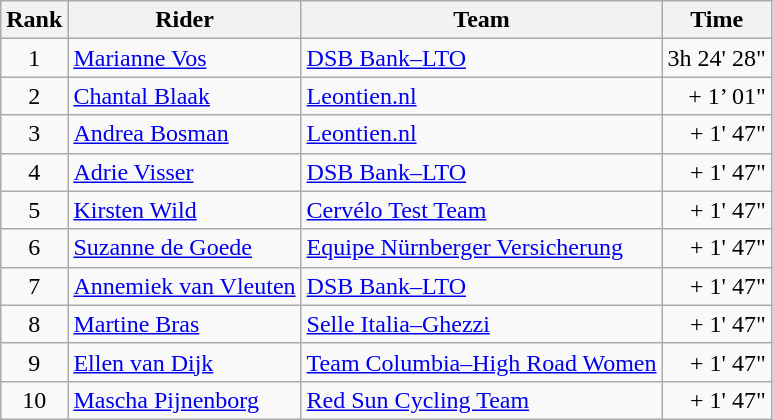<table class=wikitable>
<tr>
<th>Rank</th>
<th>Rider</th>
<th>Team</th>
<th>Time</th>
</tr>
<tr>
<td align=center>1</td>
<td><a href='#'>Marianne Vos</a></td>
<td><a href='#'>DSB Bank–LTO</a></td>
<td align=right>3h 24' 28"</td>
</tr>
<tr>
<td align=center>2</td>
<td><a href='#'>Chantal Blaak</a></td>
<td><a href='#'>Leontien.nl</a></td>
<td align=right>+ 1’ 01"</td>
</tr>
<tr>
<td align=center>3</td>
<td><a href='#'>Andrea Bosman</a></td>
<td><a href='#'>Leontien.nl</a></td>
<td align=right>+ 1' 47"</td>
</tr>
<tr>
<td align=center>4</td>
<td><a href='#'>Adrie Visser</a></td>
<td><a href='#'>DSB Bank–LTO</a></td>
<td align=right>+ 1' 47"</td>
</tr>
<tr>
<td align=center>5</td>
<td><a href='#'>Kirsten Wild</a></td>
<td><a href='#'>Cervélo Test Team</a></td>
<td align=right>+ 1' 47"</td>
</tr>
<tr>
<td align=center>6</td>
<td><a href='#'>Suzanne de Goede</a></td>
<td><a href='#'>Equipe Nürnberger Versicherung</a></td>
<td align=right>+ 1' 47"</td>
</tr>
<tr>
<td align=center>7</td>
<td><a href='#'>Annemiek van Vleuten</a></td>
<td><a href='#'>DSB Bank–LTO</a></td>
<td align=right>+ 1' 47"</td>
</tr>
<tr>
<td align=center>8</td>
<td><a href='#'>Martine Bras</a></td>
<td><a href='#'>Selle Italia–Ghezzi</a></td>
<td align=right>+ 1' 47"</td>
</tr>
<tr>
<td align=center>9</td>
<td><a href='#'>Ellen van Dijk</a></td>
<td><a href='#'>Team Columbia–High Road Women</a></td>
<td align=right>+ 1' 47"</td>
</tr>
<tr>
<td align=center>10</td>
<td><a href='#'>Mascha Pijnenborg</a></td>
<td><a href='#'>Red Sun Cycling Team</a></td>
<td align=right>+ 1' 47"</td>
</tr>
</table>
